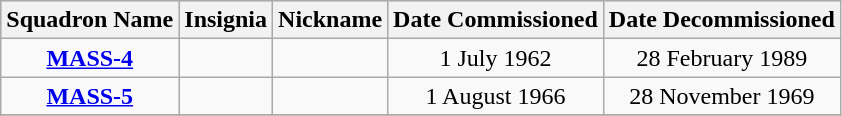<table class="wikitable" style="text-align:center;">
<tr bgcolor="#CCCCCC">
<th>Squadron Name</th>
<th>Insignia</th>
<th>Nickname</th>
<th>Date Commissioned</th>
<th>Date Decommissioned</th>
</tr>
<tr>
<td><strong><a href='#'>MASS-4</a></strong></td>
<td></td>
<td></td>
<td>1 July 1962</td>
<td>28 February 1989</td>
</tr>
<tr>
<td><strong><a href='#'>MASS-5</a></strong></td>
<td></td>
<td></td>
<td>1 August 1966</td>
<td>28 November 1969</td>
</tr>
<tr>
</tr>
</table>
